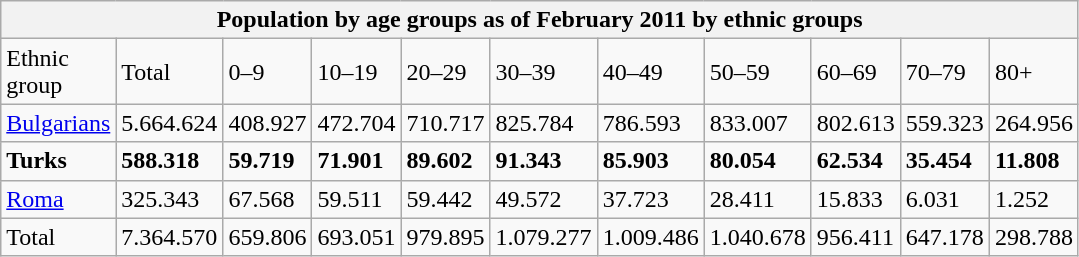<table class="wikitable" width="400px">
<tr>
<th colspan=19>Population by age groups as of February 2011 by ethnic groups</th>
</tr>
<tr>
<td>Ethnic group</td>
<td>Total</td>
<td>0–9</td>
<td>10–19</td>
<td>20–29</td>
<td>30–39</td>
<td>40–49</td>
<td>50–59</td>
<td>60–69</td>
<td>70–79</td>
<td>80+</td>
</tr>
<tr>
<td><a href='#'>Bulgarians</a></td>
<td>5.664.624</td>
<td>408.927</td>
<td>472.704</td>
<td>710.717</td>
<td>825.784</td>
<td>786.593</td>
<td>833.007</td>
<td>802.613</td>
<td>559.323</td>
<td>264.956</td>
</tr>
<tr>
<td><strong>Turks</strong></td>
<td><strong>588.318</strong></td>
<td><strong>59.719</strong></td>
<td><strong>71.901</strong></td>
<td><strong>89.602</strong></td>
<td><strong>91.343</strong></td>
<td><strong>85.903</strong></td>
<td><strong>80.054</strong></td>
<td><strong>62.534</strong></td>
<td><strong>35.454</strong></td>
<td><strong>11.808</strong></td>
</tr>
<tr>
<td><a href='#'>Roma</a></td>
<td>325.343</td>
<td>67.568</td>
<td>59.511</td>
<td>59.442</td>
<td>49.572</td>
<td>37.723</td>
<td>28.411</td>
<td>15.833</td>
<td>6.031</td>
<td>1.252</td>
</tr>
<tr>
<td>Total</td>
<td>7.364.570</td>
<td>659.806</td>
<td>693.051</td>
<td>979.895</td>
<td>1.079.277</td>
<td>1.009.486</td>
<td>1.040.678</td>
<td>956.411</td>
<td>647.178</td>
<td>298.788</td>
</tr>
</table>
